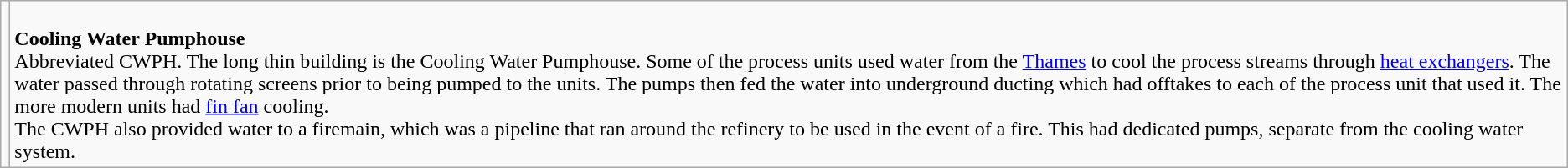<table class="wikitable" border="1">
<tr>
<td></td>
<td><br><strong>Cooling Water Pumphouse</strong>
<br>
Abbreviated CWPH.
The long thin building is the Cooling Water Pumphouse.
Some of the process units used water from the <a href='#'>Thames</a> to cool the process streams through <a href='#'>heat exchangers</a>. The water passed through rotating screens prior to being pumped to the units.
The pumps then fed the water into underground ducting which had offtakes to each of the process unit that used it. The more modern units had <a href='#'>fin fan</a> cooling.<br>The CWPH also provided water to a firemain, which was a pipeline that ran around the refinery to be used in the event of a fire.
This had dedicated pumps, separate from the cooling water system.</td>
</tr>
</table>
